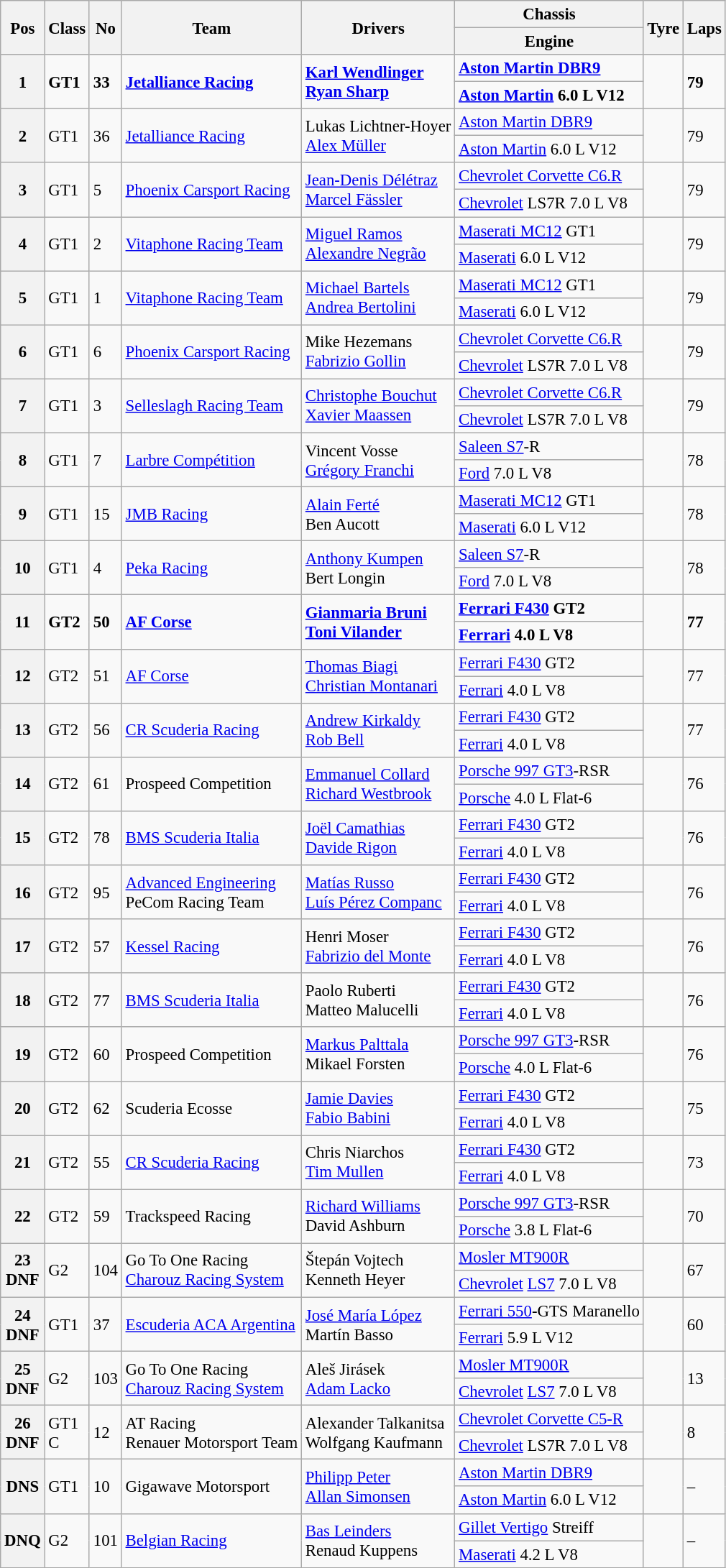<table class="wikitable" style="font-size: 95%;">
<tr>
<th rowspan=2>Pos</th>
<th rowspan=2>Class</th>
<th rowspan=2>No</th>
<th rowspan=2>Team</th>
<th rowspan=2>Drivers</th>
<th>Chassis</th>
<th rowspan=2>Tyre</th>
<th rowspan=2>Laps</th>
</tr>
<tr>
<th>Engine</th>
</tr>
<tr style="font-weight:bold">
<th rowspan=2>1</th>
<td rowspan=2>GT1</td>
<td rowspan=2>33</td>
<td rowspan=2> <a href='#'>Jetalliance Racing</a></td>
<td rowspan=2> <a href='#'>Karl Wendlinger</a><br> <a href='#'>Ryan Sharp</a></td>
<td><a href='#'>Aston Martin DBR9</a></td>
<td rowspan=2></td>
<td rowspan=2>79</td>
</tr>
<tr style="font-weight:bold">
<td><a href='#'>Aston Martin</a> 6.0 L V12</td>
</tr>
<tr>
<th rowspan=2>2</th>
<td rowspan=2>GT1</td>
<td rowspan=2>36</td>
<td rowspan=2> <a href='#'>Jetalliance Racing</a></td>
<td rowspan=2> Lukas Lichtner-Hoyer<br> <a href='#'>Alex Müller</a></td>
<td><a href='#'>Aston Martin DBR9</a></td>
<td rowspan=2></td>
<td rowspan=2>79</td>
</tr>
<tr>
<td><a href='#'>Aston Martin</a> 6.0 L V12</td>
</tr>
<tr>
<th rowspan=2>3</th>
<td rowspan=2>GT1</td>
<td rowspan=2>5</td>
<td rowspan=2> <a href='#'>Phoenix Carsport Racing</a></td>
<td rowspan=2> <a href='#'>Jean-Denis Délétraz</a><br> <a href='#'>Marcel Fässler</a></td>
<td><a href='#'>Chevrolet Corvette C6.R</a></td>
<td rowspan=2></td>
<td rowspan=2>79</td>
</tr>
<tr>
<td><a href='#'>Chevrolet</a> LS7R 7.0 L V8</td>
</tr>
<tr>
<th rowspan=2>4</th>
<td rowspan=2>GT1</td>
<td rowspan=2>2</td>
<td rowspan=2> <a href='#'>Vitaphone Racing Team</a></td>
<td rowspan=2> <a href='#'>Miguel Ramos</a><br> <a href='#'>Alexandre Negrão</a></td>
<td><a href='#'>Maserati MC12</a> GT1</td>
<td rowspan=2></td>
<td rowspan=2>79</td>
</tr>
<tr>
<td><a href='#'>Maserati</a> 6.0 L V12</td>
</tr>
<tr>
<th rowspan=2>5</th>
<td rowspan=2>GT1</td>
<td rowspan=2>1</td>
<td rowspan=2> <a href='#'>Vitaphone Racing Team</a></td>
<td rowspan=2> <a href='#'>Michael Bartels</a><br> <a href='#'>Andrea Bertolini</a></td>
<td><a href='#'>Maserati MC12</a> GT1</td>
<td rowspan=2></td>
<td rowspan=2>79</td>
</tr>
<tr>
<td><a href='#'>Maserati</a> 6.0 L V12</td>
</tr>
<tr>
<th rowspan=2>6</th>
<td rowspan=2>GT1</td>
<td rowspan=2>6</td>
<td rowspan=2> <a href='#'>Phoenix Carsport Racing</a></td>
<td rowspan=2> Mike Hezemans<br> <a href='#'>Fabrizio Gollin</a></td>
<td><a href='#'>Chevrolet Corvette C6.R</a></td>
<td rowspan=2></td>
<td rowspan=2>79</td>
</tr>
<tr>
<td><a href='#'>Chevrolet</a> LS7R 7.0 L V8</td>
</tr>
<tr>
<th rowspan=2>7</th>
<td rowspan=2>GT1</td>
<td rowspan=2>3</td>
<td rowspan=2> <a href='#'>Selleslagh Racing Team</a></td>
<td rowspan=2> <a href='#'>Christophe Bouchut</a><br> <a href='#'>Xavier Maassen</a></td>
<td><a href='#'>Chevrolet Corvette C6.R</a></td>
<td rowspan=2></td>
<td rowspan=2>79</td>
</tr>
<tr>
<td><a href='#'>Chevrolet</a> LS7R 7.0 L V8</td>
</tr>
<tr>
<th rowspan=2>8</th>
<td rowspan=2>GT1</td>
<td rowspan=2>7</td>
<td rowspan=2> <a href='#'>Larbre Compétition</a></td>
<td rowspan=2> Vincent Vosse<br> <a href='#'>Grégory Franchi</a></td>
<td><a href='#'>Saleen S7</a>-R</td>
<td rowspan=2></td>
<td rowspan=2>78</td>
</tr>
<tr>
<td><a href='#'>Ford</a> 7.0 L V8</td>
</tr>
<tr>
<th rowspan=2>9</th>
<td rowspan=2>GT1</td>
<td rowspan=2>15</td>
<td rowspan=2> <a href='#'>JMB Racing</a></td>
<td rowspan=2> <a href='#'>Alain Ferté</a><br> Ben Aucott</td>
<td><a href='#'>Maserati MC12</a> GT1</td>
<td rowspan=2></td>
<td rowspan=2>78</td>
</tr>
<tr>
<td><a href='#'>Maserati</a> 6.0 L V12</td>
</tr>
<tr>
<th rowspan=2>10</th>
<td rowspan=2>GT1</td>
<td rowspan=2>4</td>
<td rowspan=2> <a href='#'>Peka Racing</a></td>
<td rowspan=2> <a href='#'>Anthony Kumpen</a><br> Bert Longin</td>
<td><a href='#'>Saleen S7</a>-R</td>
<td rowspan=2></td>
<td rowspan=2>78</td>
</tr>
<tr>
<td><a href='#'>Ford</a> 7.0 L V8</td>
</tr>
<tr style="font-weight:bold">
<th rowspan=2>11</th>
<td rowspan=2>GT2</td>
<td rowspan=2>50</td>
<td rowspan=2> <a href='#'>AF Corse</a></td>
<td rowspan=2> <a href='#'>Gianmaria Bruni</a><br> <a href='#'>Toni Vilander</a></td>
<td><a href='#'>Ferrari F430</a> GT2</td>
<td rowspan=2></td>
<td rowspan=2>77</td>
</tr>
<tr style="font-weight:bold">
<td><a href='#'>Ferrari</a> 4.0 L V8</td>
</tr>
<tr>
<th rowspan=2>12</th>
<td rowspan=2>GT2</td>
<td rowspan=2>51</td>
<td rowspan=2> <a href='#'>AF Corse</a></td>
<td rowspan=2> <a href='#'>Thomas Biagi</a><br> <a href='#'>Christian Montanari</a></td>
<td><a href='#'>Ferrari F430</a> GT2</td>
<td rowspan=2></td>
<td rowspan=2>77</td>
</tr>
<tr>
<td><a href='#'>Ferrari</a> 4.0 L V8</td>
</tr>
<tr>
<th rowspan=2>13</th>
<td rowspan=2>GT2</td>
<td rowspan=2>56</td>
<td rowspan=2> <a href='#'>CR Scuderia Racing</a></td>
<td rowspan=2> <a href='#'>Andrew Kirkaldy</a><br> <a href='#'>Rob Bell</a></td>
<td><a href='#'>Ferrari F430</a> GT2</td>
<td rowspan=2></td>
<td rowspan=2>77</td>
</tr>
<tr>
<td><a href='#'>Ferrari</a> 4.0 L V8</td>
</tr>
<tr>
<th rowspan=2>14</th>
<td rowspan=2>GT2</td>
<td rowspan=2>61</td>
<td rowspan=2> Prospeed Competition</td>
<td rowspan=2> <a href='#'>Emmanuel Collard</a><br> <a href='#'>Richard Westbrook</a></td>
<td><a href='#'>Porsche 997 GT3</a>-RSR</td>
<td rowspan=2></td>
<td rowspan=2>76</td>
</tr>
<tr>
<td><a href='#'>Porsche</a> 4.0 L Flat-6</td>
</tr>
<tr>
<th rowspan=2>15</th>
<td rowspan=2>GT2</td>
<td rowspan=2>78</td>
<td rowspan=2> <a href='#'>BMS Scuderia Italia</a></td>
<td rowspan=2> <a href='#'>Joël Camathias</a><br> <a href='#'>Davide Rigon</a></td>
<td><a href='#'>Ferrari F430</a> GT2</td>
<td rowspan=2></td>
<td rowspan=2>76</td>
</tr>
<tr>
<td><a href='#'>Ferrari</a> 4.0 L V8</td>
</tr>
<tr>
<th rowspan=2>16</th>
<td rowspan=2>GT2</td>
<td rowspan=2>95</td>
<td rowspan=2> <a href='#'>Advanced Engineering</a><br> PeCom Racing Team</td>
<td rowspan=2> <a href='#'>Matías Russo</a><br> <a href='#'>Luís Pérez Companc</a></td>
<td><a href='#'>Ferrari F430</a> GT2</td>
<td rowspan=2></td>
<td rowspan=2>76</td>
</tr>
<tr>
<td><a href='#'>Ferrari</a> 4.0 L V8</td>
</tr>
<tr>
<th rowspan=2>17</th>
<td rowspan=2>GT2</td>
<td rowspan=2>57</td>
<td rowspan=2> <a href='#'>Kessel Racing</a></td>
<td rowspan=2> Henri Moser<br> <a href='#'>Fabrizio del Monte</a></td>
<td><a href='#'>Ferrari F430</a> GT2</td>
<td rowspan=2></td>
<td rowspan=2>76</td>
</tr>
<tr>
<td><a href='#'>Ferrari</a> 4.0 L V8</td>
</tr>
<tr>
<th rowspan=2>18</th>
<td rowspan=2>GT2</td>
<td rowspan=2>77</td>
<td rowspan=2> <a href='#'>BMS Scuderia Italia</a></td>
<td rowspan=2> Paolo Ruberti<br> Matteo Malucelli</td>
<td><a href='#'>Ferrari F430</a> GT2</td>
<td rowspan=2></td>
<td rowspan=2>76</td>
</tr>
<tr>
<td><a href='#'>Ferrari</a> 4.0 L V8</td>
</tr>
<tr>
<th rowspan=2>19</th>
<td rowspan=2>GT2</td>
<td rowspan=2>60</td>
<td rowspan=2> Prospeed Competition</td>
<td rowspan=2> <a href='#'>Markus Palttala</a><br> Mikael Forsten</td>
<td><a href='#'>Porsche 997 GT3</a>-RSR</td>
<td rowspan=2></td>
<td rowspan=2>76</td>
</tr>
<tr>
<td><a href='#'>Porsche</a> 4.0 L Flat-6</td>
</tr>
<tr>
<th rowspan=2>20</th>
<td rowspan=2>GT2</td>
<td rowspan=2>62</td>
<td rowspan=2> Scuderia Ecosse</td>
<td rowspan=2> <a href='#'>Jamie Davies</a><br> <a href='#'>Fabio Babini</a></td>
<td><a href='#'>Ferrari F430</a> GT2</td>
<td rowspan=2></td>
<td rowspan=2>75</td>
</tr>
<tr>
<td><a href='#'>Ferrari</a> 4.0 L V8</td>
</tr>
<tr>
<th rowspan=2>21</th>
<td rowspan=2>GT2</td>
<td rowspan=2>55</td>
<td rowspan=2> <a href='#'>CR Scuderia Racing</a></td>
<td rowspan=2> Chris Niarchos<br> <a href='#'>Tim Mullen</a></td>
<td><a href='#'>Ferrari F430</a> GT2</td>
<td rowspan=2></td>
<td rowspan=2>73</td>
</tr>
<tr>
<td><a href='#'>Ferrari</a> 4.0 L V8</td>
</tr>
<tr>
<th rowspan=2>22</th>
<td rowspan=2>GT2</td>
<td rowspan=2>59</td>
<td rowspan=2> Trackspeed Racing</td>
<td rowspan=2> <a href='#'>Richard Williams</a><br> David Ashburn</td>
<td><a href='#'>Porsche 997 GT3</a>-RSR</td>
<td rowspan=2></td>
<td rowspan=2>70</td>
</tr>
<tr>
<td><a href='#'>Porsche</a> 3.8 L Flat-6</td>
</tr>
<tr>
<th rowspan=2>23<br>DNF</th>
<td rowspan=2>G2</td>
<td rowspan=2>104</td>
<td rowspan=2> Go To One Racing<br> <a href='#'>Charouz Racing System</a></td>
<td rowspan=2> Štepán Vojtech<br> Kenneth Heyer</td>
<td><a href='#'>Mosler MT900R</a></td>
<td rowspan=2></td>
<td rowspan=2>67</td>
</tr>
<tr>
<td><a href='#'>Chevrolet</a> <a href='#'>LS7</a> 7.0 L V8</td>
</tr>
<tr>
<th rowspan=2>24<br>DNF</th>
<td rowspan=2>GT1</td>
<td rowspan=2>37</td>
<td rowspan=2> <a href='#'>Escuderia ACA Argentina</a></td>
<td rowspan=2> <a href='#'>José María López</a><br> Martín Basso</td>
<td><a href='#'>Ferrari 550</a>-GTS Maranello</td>
<td rowspan=2></td>
<td rowspan=2>60</td>
</tr>
<tr>
<td><a href='#'>Ferrari</a> 5.9 L V12</td>
</tr>
<tr>
<th rowspan=2>25<br>DNF</th>
<td rowspan=2>G2</td>
<td rowspan=2>103</td>
<td rowspan=2> Go To One Racing<br> <a href='#'>Charouz Racing System</a></td>
<td rowspan=2> Aleš Jirásek<br> <a href='#'>Adam Lacko</a></td>
<td><a href='#'>Mosler MT900R</a></td>
<td rowspan=2></td>
<td rowspan=2>13</td>
</tr>
<tr>
<td><a href='#'>Chevrolet</a> <a href='#'>LS7</a> 7.0 L V8</td>
</tr>
<tr>
<th rowspan=2>26<br>DNF</th>
<td rowspan=2>GT1<br>C</td>
<td rowspan=2>12</td>
<td rowspan=2> AT Racing<br> Renauer Motorsport Team</td>
<td rowspan=2> Alexander Talkanitsa<br> Wolfgang Kaufmann</td>
<td><a href='#'>Chevrolet Corvette C5-R</a></td>
<td rowspan=2></td>
<td rowspan=2>8</td>
</tr>
<tr>
<td><a href='#'>Chevrolet</a> LS7R 7.0 L V8</td>
</tr>
<tr>
<th rowspan=2>DNS</th>
<td rowspan=2>GT1</td>
<td rowspan=2>10</td>
<td rowspan=2> Gigawave Motorsport</td>
<td rowspan=2> <a href='#'>Philipp Peter</a><br> <a href='#'>Allan Simonsen</a></td>
<td><a href='#'>Aston Martin DBR9</a></td>
<td rowspan=2></td>
<td rowspan=2>–</td>
</tr>
<tr>
<td><a href='#'>Aston Martin</a> 6.0 L V12</td>
</tr>
<tr>
<th rowspan=2>DNQ</th>
<td rowspan=2>G2</td>
<td rowspan=2>101</td>
<td rowspan=2> <a href='#'>Belgian Racing</a></td>
<td rowspan=2> <a href='#'>Bas Leinders</a><br> Renaud Kuppens</td>
<td><a href='#'>Gillet Vertigo</a> Streiff</td>
<td rowspan=2></td>
<td rowspan=2>–</td>
</tr>
<tr>
<td><a href='#'>Maserati</a> 4.2 L V8</td>
</tr>
</table>
